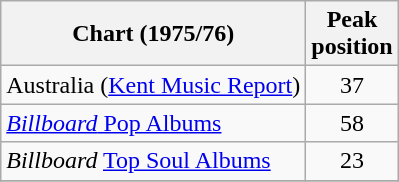<table class="wikitable">
<tr>
<th>Chart (1975/76)</th>
<th>Peak<br>position</th>
</tr>
<tr>
<td>Australia (<a href='#'>Kent Music Report</a>)</td>
<td style="text-align:center;">37</td>
</tr>
<tr>
<td><a href='#'><em>Billboard</em> Pop Albums</a></td>
<td align=center>58</td>
</tr>
<tr>
<td><em>Billboard</em> <a href='#'>Top Soul Albums</a></td>
<td align=center>23</td>
</tr>
<tr>
</tr>
</table>
